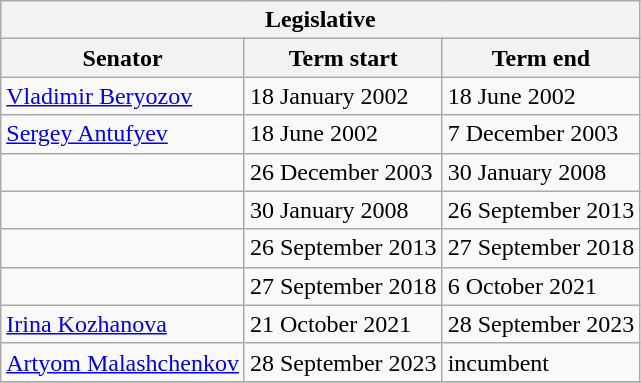<table class="wikitable sortable">
<tr>
<th colspan=3>Legislative</th>
</tr>
<tr>
<th>Senator</th>
<th>Term start</th>
<th>Term end</th>
</tr>
<tr>
<td><a href='#'>Vladimir Beryozov</a></td>
<td>18 January 2002</td>
<td>18 June 2002</td>
</tr>
<tr>
<td><a href='#'>Sergey Antufyev</a></td>
<td>18 June 2002</td>
<td>7 December 2003</td>
</tr>
<tr>
<td></td>
<td>26 December 2003</td>
<td>30 January 2008</td>
</tr>
<tr>
<td></td>
<td>30 January 2008</td>
<td>26 September 2013</td>
</tr>
<tr>
<td></td>
<td>26 September 2013</td>
<td>27 September 2018</td>
</tr>
<tr>
<td></td>
<td>27 September 2018</td>
<td>6 October 2021</td>
</tr>
<tr>
<td><a href='#'>Irina Kozhanova</a></td>
<td>21 October 2021</td>
<td>28 September 2023</td>
</tr>
<tr>
<td><a href='#'>Artyom Malashchenkov</a></td>
<td>28 September 2023</td>
<td>incumbent</td>
</tr>
<tr>
</tr>
</table>
